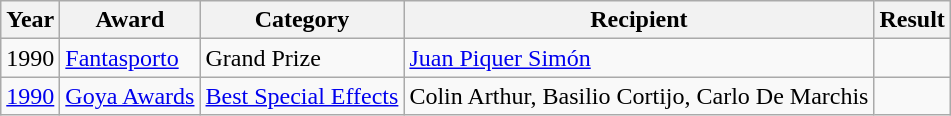<table class="wikitable">
<tr>
<th>Year</th>
<th>Award</th>
<th>Category</th>
<th>Recipient</th>
<th>Result</th>
</tr>
<tr>
<td>1990</td>
<td><a href='#'>Fantasporto</a></td>
<td>Grand Prize</td>
<td><a href='#'>Juan Piquer Simón</a></td>
<td></td>
</tr>
<tr>
<td><a href='#'>1990</a></td>
<td><a href='#'>Goya Awards</a></td>
<td><a href='#'>Best Special Effects</a></td>
<td>Colin Arthur, Basilio Cortijo, Carlo De Marchis</td>
<td></td>
</tr>
</table>
